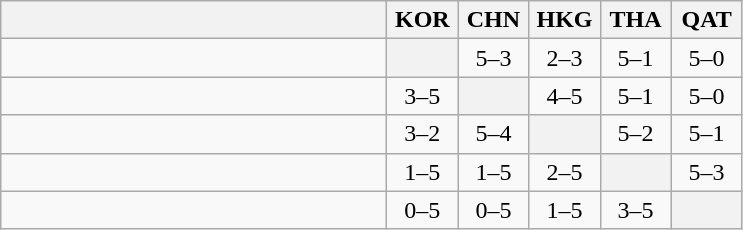<table class="wikitable" style="text-align:center">
<tr>
<th width="250"> </th>
<th width="40">KOR</th>
<th width="40">CHN</th>
<th width="40">HKG</th>
<th width="40">THA</th>
<th width="40">QAT</th>
</tr>
<tr>
<td align=left></td>
<th></th>
<td>5–3</td>
<td>2–3</td>
<td>5–1</td>
<td>5–0</td>
</tr>
<tr>
<td align=left></td>
<td>3–5</td>
<th></th>
<td>4–5</td>
<td>5–1</td>
<td>5–0</td>
</tr>
<tr>
<td align=left></td>
<td>3–2</td>
<td>5–4</td>
<th></th>
<td>5–2</td>
<td>5–1</td>
</tr>
<tr>
<td align=left></td>
<td>1–5</td>
<td>1–5</td>
<td>2–5</td>
<th></th>
<td>5–3</td>
</tr>
<tr>
<td align=left></td>
<td>0–5</td>
<td>0–5</td>
<td>1–5</td>
<td>3–5</td>
<th></th>
</tr>
</table>
